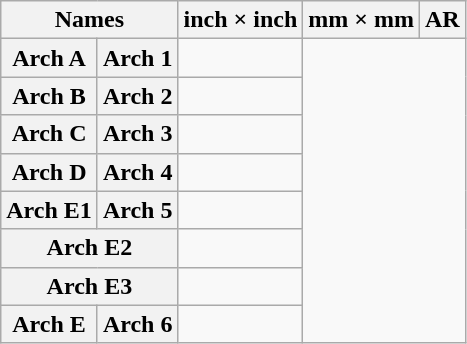<table class="wikitable">
<tr>
<th colspan=2>Names</th>
<th>inch × inch</th>
<th>mm × mm</th>
<th title="aspect ratio">AR</th>
</tr>
<tr>
<th>Arch A</th>
<th>Arch 1</th>
<td></td>
</tr>
<tr>
<th>Arch B</th>
<th>Arch 2</th>
<td></td>
</tr>
<tr>
<th>Arch C</th>
<th>Arch 3</th>
<td></td>
</tr>
<tr>
<th>Arch D</th>
<th>Arch 4</th>
<td></td>
</tr>
<tr title="wide format"|>
<th>Arch E1</th>
<th>Arch 5</th>
<td></td>
</tr>
<tr>
<th colspan=2>Arch E2</th>
<td></td>
</tr>
<tr>
<th colspan=2>Arch E3</th>
<td></td>
</tr>
<tr>
<th>Arch E</th>
<th>Arch 6</th>
<td></td>
</tr>
</table>
